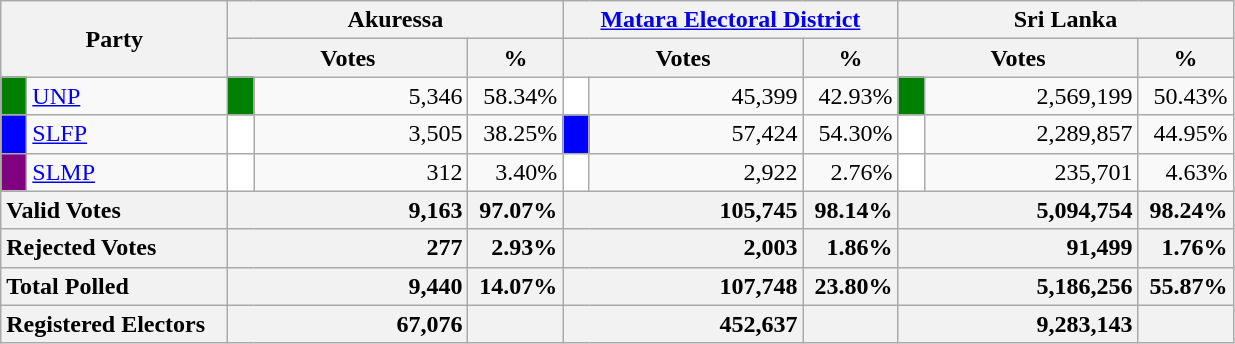<table class="wikitable">
<tr>
<th colspan="2" width="144px"rowspan="2">Party</th>
<th colspan="3" width="216px">Akuressa</th>
<th colspan="3" width="216px"><a href='#'>Matara Electoral District</a></th>
<th colspan="3" width="216px">Sri Lanka</th>
</tr>
<tr>
<th colspan="2" width="144px">Votes</th>
<th>%</th>
<th colspan="2" width="144px">Votes</th>
<th>%</th>
<th colspan="2" width="144px">Votes</th>
<th>%</th>
</tr>
<tr>
<td style="background-color:green;" width="10px"></td>
<td style="text-align:left;"><a href='#'>UNP</a></td>
<td style="background-color:green;" width="10px"></td>
<td style="text-align:right;">5,346</td>
<td style="text-align:right;">58.34%</td>
<td style="background-color:white;" width="10px"></td>
<td style="text-align:right;">45,399</td>
<td style="text-align:right;">42.93%</td>
<td style="background-color:green;" width="10px"></td>
<td style="text-align:right;">2,569,199</td>
<td style="text-align:right;">50.43%</td>
</tr>
<tr>
<td style="background-color:blue;" width="10px"></td>
<td style="text-align:left;"><a href='#'>SLFP</a></td>
<td style="background-color:white;" width="10px"></td>
<td style="text-align:right;">3,505</td>
<td style="text-align:right;">38.25%</td>
<td style="background-color:blue;" width="10px"></td>
<td style="text-align:right;">57,424</td>
<td style="text-align:right;">54.30%</td>
<td style="background-color:white;" width="10px"></td>
<td style="text-align:right;">2,289,857</td>
<td style="text-align:right;">44.95%</td>
</tr>
<tr>
<td style="background-color:purple;" width="10px"></td>
<td style="text-align:left;"><a href='#'>SLMP</a></td>
<td style="background-color:white;" width="10px"></td>
<td style="text-align:right;">312</td>
<td style="text-align:right;">3.40%</td>
<td style="background-color:white;" width="10px"></td>
<td style="text-align:right;">2,922</td>
<td style="text-align:right;">2.76%</td>
<td style="background-color:white;" width="10px"></td>
<td style="text-align:right;">235,701</td>
<td style="text-align:right;">4.63%</td>
</tr>
<tr>
<th colspan="2" width="144px"style="text-align:left;">Valid Votes</th>
<th style="text-align:right;"colspan="2" width="144px">9,163</th>
<th style="text-align:right;">97.07%</th>
<th style="text-align:right;"colspan="2" width="144px">105,745</th>
<th style="text-align:right;">98.14%</th>
<th style="text-align:right;"colspan="2" width="144px">5,094,754</th>
<th style="text-align:right;">98.24%</th>
</tr>
<tr>
<th colspan="2" width="144px"style="text-align:left;">Rejected Votes</th>
<th style="text-align:right;"colspan="2" width="144px">277</th>
<th style="text-align:right;">2.93%</th>
<th style="text-align:right;"colspan="2" width="144px">2,003</th>
<th style="text-align:right;">1.86%</th>
<th style="text-align:right;"colspan="2" width="144px">91,499</th>
<th style="text-align:right;">1.76%</th>
</tr>
<tr>
<th colspan="2" width="144px"style="text-align:left;">Total Polled</th>
<th style="text-align:right;"colspan="2" width="144px">9,440</th>
<th style="text-align:right;">14.07%</th>
<th style="text-align:right;"colspan="2" width="144px">107,748</th>
<th style="text-align:right;">23.80%</th>
<th style="text-align:right;"colspan="2" width="144px">5,186,256</th>
<th style="text-align:right;">55.87%</th>
</tr>
<tr>
<th colspan="2" width="144px"style="text-align:left;">Registered Electors</th>
<th style="text-align:right;"colspan="2" width="144px">67,076</th>
<th></th>
<th style="text-align:right;"colspan="2" width="144px">452,637</th>
<th></th>
<th style="text-align:right;"colspan="2" width="144px">9,283,143</th>
<th></th>
</tr>
</table>
